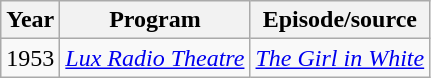<table class="wikitable">
<tr>
<th>Year</th>
<th>Program</th>
<th>Episode/source</th>
</tr>
<tr>
<td>1953</td>
<td><em><a href='#'>Lux Radio Theatre</a></em></td>
<td><em><a href='#'>The Girl in White</a></em></td>
</tr>
</table>
